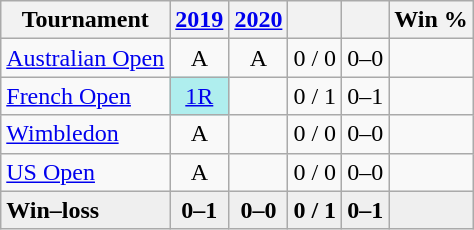<table class="wikitable nowrap" style="text-align:center;">
<tr>
<th>Tournament</th>
<th><a href='#'>2019</a></th>
<th><a href='#'>2020</a></th>
<th></th>
<th></th>
<th>Win %</th>
</tr>
<tr>
<td align=left><a href='#'>Australian Open</a></td>
<td>A</td>
<td>A</td>
<td>0 / 0</td>
<td>0–0</td>
<td></td>
</tr>
<tr>
<td align=left><a href='#'>French Open</a></td>
<td bgcolor=afeeee><a href='#'>1R</a></td>
<td></td>
<td>0 / 1</td>
<td>0–1</td>
<td></td>
</tr>
<tr>
<td align=left><a href='#'>Wimbledon</a></td>
<td>A</td>
<td></td>
<td>0 / 0</td>
<td>0–0</td>
<td></td>
</tr>
<tr>
<td align=left><a href='#'>US Open</a></td>
<td>A</td>
<td></td>
<td>0 / 0</td>
<td>0–0</td>
<td></td>
</tr>
<tr style="background:#efefef; font-weight:bold;">
<td align=left>Win–loss</td>
<td>0–1</td>
<td>0–0</td>
<td>0 / 1</td>
<td>0–1</td>
<td></td>
</tr>
</table>
